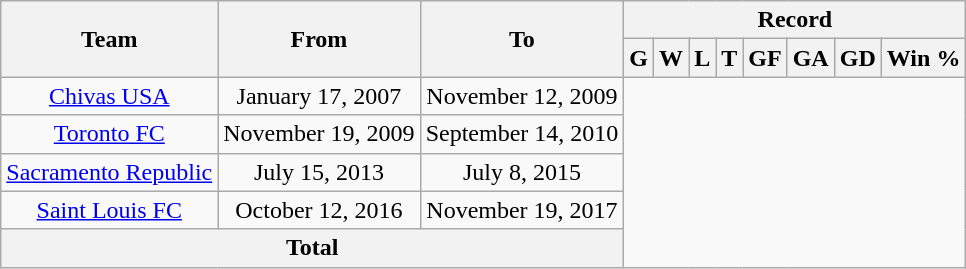<table class="wikitable" style="text-align: center">
<tr>
<th rowspan="2">Team</th>
<th rowspan="2">From</th>
<th rowspan="2">To</th>
<th colspan="8">Record</th>
</tr>
<tr>
<th>G</th>
<th>W</th>
<th>L</th>
<th>T</th>
<th>GF</th>
<th>GA</th>
<th>GD</th>
<th>Win %</th>
</tr>
<tr>
<td><a href='#'>Chivas USA</a></td>
<td>January 17, 2007</td>
<td>November 12, 2009<br></td>
</tr>
<tr>
<td><a href='#'>Toronto FC</a></td>
<td>November 19, 2009</td>
<td>September 14, 2010<br></td>
</tr>
<tr>
<td><a href='#'>Sacramento Republic</a></td>
<td>July 15, 2013</td>
<td>July 8, 2015<br></td>
</tr>
<tr>
<td><a href='#'>Saint Louis FC</a></td>
<td>October 12, 2016</td>
<td>November 19, 2017<br></td>
</tr>
<tr>
<th colspan="3">Total<br></th>
</tr>
</table>
